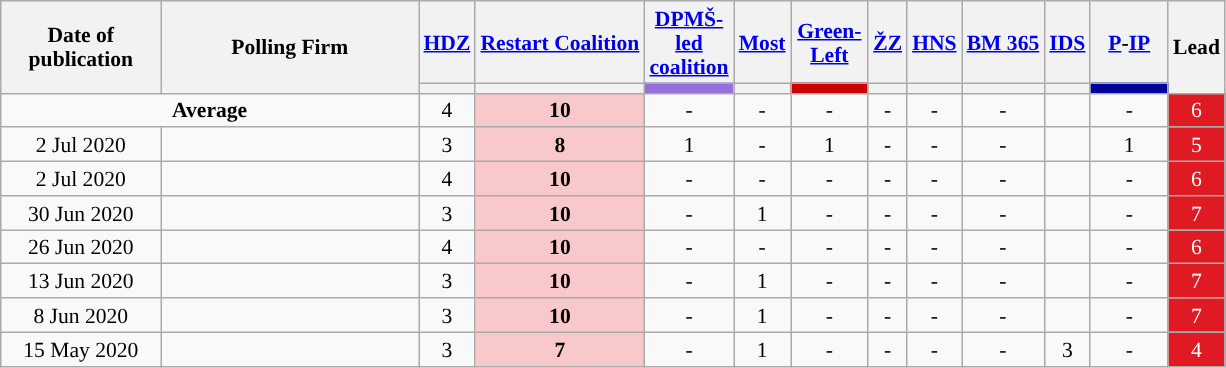<table class="wikitable sortable" style="text-align:center; font-size:90%; line-height:16px;">
<tr style="height:42px;">
<th style="width:100px;" rowspan="2">Date of publication</th>
<th style="width:165px;" rowspan="2">Polling Firm</th>
<th class="unsortable"><a href='#'>HDZ</a></th>
<th class="unsortable"><a href='#'>Restart Coalition</a></th>
<th class="unsortable"><a href='#'>DPMŠ-led coalition</a></th>
<th class="unsortable"><a href='#'>Most</a></th>
<th class="unsortable"><a href='#'>Green-Left</a></th>
<th class="unsortable"><a href='#'>ŽZ</a></th>
<th class="unsortable"><a href='#'>HNS</a></th>
<th class="unsortable"><a href='#'>BM 365</a></th>
<th class="unsortable"><a href='#'>IDS</a></th>
<th class="unsortable"><a href='#'>P</a>-<a href='#'>IP</a></th>
<th class="unsortable" style="width:20px;" rowspan="2">Lead</th>
</tr>
<tr>
<th class="unsortable" style="color:inherit;background:"></th>
<th class="unsortable" style="color:inherit;background:"></th>
<th class="unsortable" style="color:inherit;background:#9370db; width:45px;"></th>
<th class="unsortable" style="color:inherit;background:"></th>
<th class="unsortable" style="background:#cc0000" width="45px"></th>
<th class="unsortable" style="color:inherit;background:"></th>
<th class="unsortable" style="color:inherit;background:"></th>
<th class="unsortable" style="color:inherit;background:"></th>
<th class="unsortable" style="background:"></th>
<th class="unsortable" style="color:inherit;background:#00009a; width:45px;"></th>
</tr>
<tr>
<td colspan="2"><strong>Average</strong></td>
<td>4</td>
<td style="background:#F9C8CA"><strong>10</strong></td>
<td>-</td>
<td>-</td>
<td>-</td>
<td>-</td>
<td>-</td>
<td>-</td>
<td></td>
<td>-</td>
<td style="background:#DF1A22; color:white;">6</td>
</tr>
<tr>
<td>2 Jul 2020</td>
<td></td>
<td>3</td>
<td style="background:#F9C8CA"><strong>8</strong></td>
<td>1</td>
<td>-</td>
<td>1</td>
<td>-</td>
<td>-</td>
<td>-</td>
<td></td>
<td>1</td>
<td style="background:#DF1A22; color:white;">5</td>
</tr>
<tr>
<td>2 Jul 2020</td>
<td></td>
<td>4</td>
<td style="background:#F9C8CA"><strong>10</strong></td>
<td>-</td>
<td>-</td>
<td>-</td>
<td>-</td>
<td>-</td>
<td>-</td>
<td></td>
<td>-</td>
<td style="background:#DF1A22; color:white;">6</td>
</tr>
<tr>
<td>30 Jun 2020</td>
<td></td>
<td>3</td>
<td style="background:#F9C8CA"><strong>10</strong></td>
<td>-</td>
<td>1</td>
<td>-</td>
<td>-</td>
<td>-</td>
<td>-</td>
<td></td>
<td>-</td>
<td style="background:#DF1A22; color:white;">7</td>
</tr>
<tr>
<td>26 Jun 2020</td>
<td></td>
<td>4</td>
<td style="background:#F9C8CA"><strong>10</strong></td>
<td>-</td>
<td>-</td>
<td>-</td>
<td>-</td>
<td>-</td>
<td>-</td>
<td></td>
<td>-</td>
<td style="background:#DF1A22; color:white;">6</td>
</tr>
<tr>
<td>13 Jun 2020</td>
<td></td>
<td>3</td>
<td style="background:#F9C8CA"><strong>10</strong></td>
<td>-</td>
<td>1</td>
<td>-</td>
<td>-</td>
<td>-</td>
<td>-</td>
<td></td>
<td>-</td>
<td style="background:#DF1A22; color:white;">7</td>
</tr>
<tr>
<td>8 Jun 2020</td>
<td></td>
<td>3</td>
<td style="background:#F9C8CA"><strong>10</strong></td>
<td>-</td>
<td>1</td>
<td>-</td>
<td>-</td>
<td>-</td>
<td>-</td>
<td></td>
<td>-</td>
<td style="background:#DF1A22; color:white;">7</td>
</tr>
<tr>
<td>15 May 2020</td>
<td></td>
<td>3</td>
<td style="background:#F9C8CA"><strong>7</strong></td>
<td>-</td>
<td>1</td>
<td>-</td>
<td>-</td>
<td>-</td>
<td>-</td>
<td>3</td>
<td>-</td>
<td style="background:#DF1A22; color:white;">4</td>
</tr>
</table>
